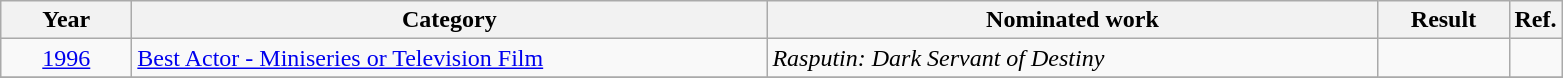<table class=wikitable>
<tr>
<th scope="col" style="width:5em;">Year</th>
<th scope="col" style="width:26em;">Category</th>
<th scope="col" style="width:25em;">Nominated work</th>
<th scope="col" style="width:5em;">Result</th>
<th>Ref.</th>
</tr>
<tr>
<td style="text-align:center;"><a href='#'>1996</a></td>
<td><a href='#'>Best Actor - Miniseries or Television Film</a></td>
<td><em>Rasputin: Dark Servant of Destiny</em></td>
<td></td>
<td></td>
</tr>
<tr>
</tr>
</table>
